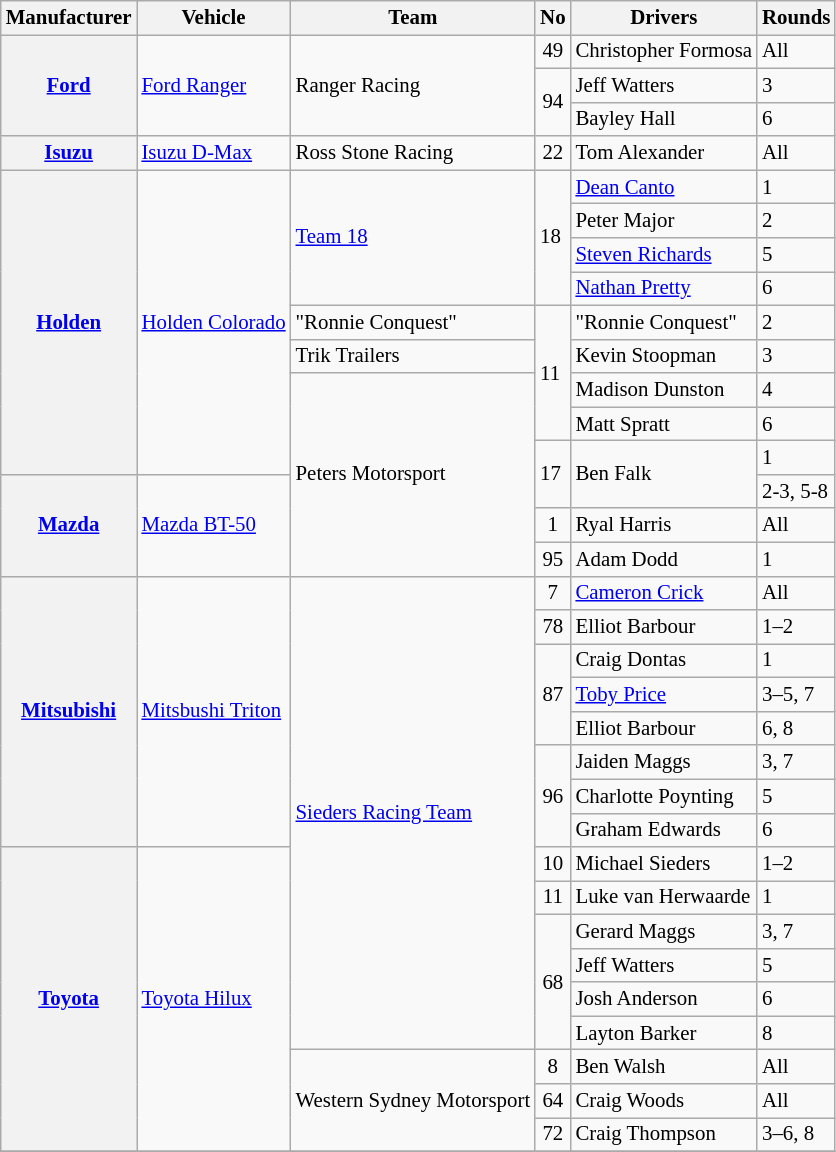<table class="wikitable" style="font-size: 87%;">
<tr>
<th>Manufacturer</th>
<th>Vehicle</th>
<th>Team</th>
<th>No</th>
<th>Drivers</th>
<th>Rounds</th>
</tr>
<tr>
<th rowspan=3><a href='#'>Ford</a></th>
<td rowspan=3><a href='#'>Ford Ranger</a></td>
<td rowspan=3>Ranger Racing</td>
<td align=center>49</td>
<td> Christopher Formosa</td>
<td>All</td>
</tr>
<tr>
<td rowspan=2 align=center>94</td>
<td> Jeff Watters</td>
<td>3</td>
</tr>
<tr>
<td> Bayley Hall</td>
<td>6</td>
</tr>
<tr>
<th><a href='#'>Isuzu</a></th>
<td><a href='#'>Isuzu D-Max</a></td>
<td>Ross Stone Racing</td>
<td align="center">22</td>
<td> Tom Alexander</td>
<td>All</td>
</tr>
<tr>
<th rowspan="9"><a href='#'>Holden</a></th>
<td rowspan="9"><a href='#'>Holden Colorado</a></td>
<td rowspan="4"><a href='#'>Team 18</a></td>
<td rowspan="4">18</td>
<td> <a href='#'>Dean Canto</a></td>
<td>1</td>
</tr>
<tr>
<td> Peter Major</td>
<td>2</td>
</tr>
<tr>
<td> <a href='#'>Steven Richards</a></td>
<td>5</td>
</tr>
<tr>
<td> <a href='#'>Nathan Pretty</a></td>
<td>6</td>
</tr>
<tr>
<td>"Ronnie Conquest"</td>
<td rowspan="4">11</td>
<td> "Ronnie Conquest"</td>
<td>2</td>
</tr>
<tr>
<td>Trik Trailers</td>
<td> Kevin Stoopman</td>
<td>3</td>
</tr>
<tr>
<td rowspan="6">Peters Motorsport</td>
<td> Madison Dunston</td>
<td>4</td>
</tr>
<tr>
<td> Matt Spratt</td>
<td>6</td>
</tr>
<tr>
<td rowspan="2">17</td>
<td rowspan="2"> Ben Falk</td>
<td>1</td>
</tr>
<tr>
<th rowspan="3"><a href='#'>Mazda</a></th>
<td rowspan="3"><a href='#'>Mazda BT-50</a></td>
<td>2-3, 5-8</td>
</tr>
<tr>
<td align="center">1</td>
<td> Ryal Harris</td>
<td>All</td>
</tr>
<tr>
<td align="center">95</td>
<td> Adam Dodd</td>
<td>1</td>
</tr>
<tr>
<th rowspan="8"><a href='#'>Mitsubishi</a></th>
<td rowspan="8"><a href='#'>Mitsbushi Triton</a></td>
<td rowspan="14"><a href='#'>Sieders Racing Team</a></td>
<td align="center">7</td>
<td> <a href='#'>Cameron Crick</a></td>
<td>All</td>
</tr>
<tr>
<td align="center">78</td>
<td> Elliot Barbour</td>
<td>1–2</td>
</tr>
<tr>
<td align="center" rowspan="3">87</td>
<td> Craig Dontas</td>
<td>1</td>
</tr>
<tr>
<td> <a href='#'>Toby Price</a></td>
<td>3–5, 7</td>
</tr>
<tr>
<td> Elliot Barbour</td>
<td>6, 8</td>
</tr>
<tr>
<td rowspan=3 align="center">96</td>
<td> Jaiden Maggs</td>
<td>3, 7</td>
</tr>
<tr>
<td> Charlotte Poynting</td>
<td>5</td>
</tr>
<tr>
<td> Graham Edwards</td>
<td>6</td>
</tr>
<tr>
<th rowspan="9"><a href='#'>Toyota</a></th>
<td rowspan="9"><a href='#'>Toyota Hilux</a></td>
<td align="center">10</td>
<td> Michael Sieders</td>
<td>1–2</td>
</tr>
<tr>
<td align="center">11</td>
<td> Luke van Herwaarde</td>
<td>1</td>
</tr>
<tr>
<td rowspan=4  align="center">68</td>
<td> Gerard Maggs</td>
<td>3, 7</td>
</tr>
<tr>
<td> Jeff Watters</td>
<td>5</td>
</tr>
<tr>
<td> Josh Anderson</td>
<td>6</td>
</tr>
<tr>
<td> Layton Barker</td>
<td>8</td>
</tr>
<tr>
<td rowspan="3">Western Sydney Motorsport</td>
<td align="center">8</td>
<td> Ben Walsh</td>
<td>All</td>
</tr>
<tr>
<td align="center">64</td>
<td> Craig Woods</td>
<td>All</td>
</tr>
<tr>
<td align="center">72</td>
<td> Craig Thompson</td>
<td>3–6, 8</td>
</tr>
<tr>
</tr>
</table>
